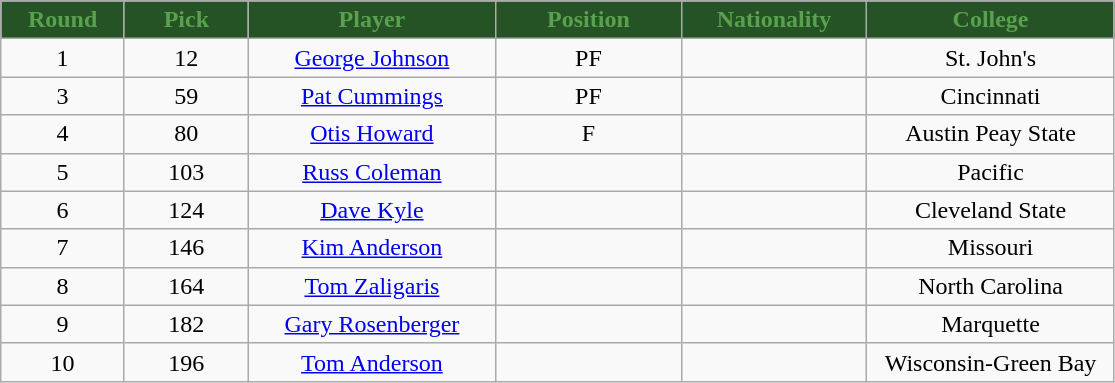<table class="wikitable sortable sortable">
<tr>
<th style="background:#255325; color:#59A04F" width="10%">Round</th>
<th style="background:#255325; color:#59A04F" width="10%">Pick</th>
<th style="background:#255325; color:#59A04F" width="20%">Player</th>
<th style="background:#255325; color:#59A04F" width="15%">Position</th>
<th style="background:#255325; color:#59A04F" width="15%">Nationality</th>
<th style="background:#255325; color:#59A04F" width="20%">College</th>
</tr>
<tr style="text-align: center">
<td>1</td>
<td>12</td>
<td><a href='#'>George Johnson</a></td>
<td>PF</td>
<td></td>
<td>St. John's</td>
</tr>
<tr style="text-align: center">
<td>3</td>
<td>59</td>
<td><a href='#'>Pat Cummings</a></td>
<td>PF</td>
<td></td>
<td>Cincinnati</td>
</tr>
<tr style="text-align: center">
<td>4</td>
<td>80</td>
<td><a href='#'>Otis Howard</a></td>
<td>F</td>
<td></td>
<td>Austin Peay State</td>
</tr>
<tr style="text-align: center">
<td>5</td>
<td>103</td>
<td><a href='#'>Russ Coleman</a></td>
<td></td>
<td></td>
<td>Pacific</td>
</tr>
<tr style="text-align: center">
<td>6</td>
<td>124</td>
<td><a href='#'>Dave Kyle</a></td>
<td></td>
<td></td>
<td>Cleveland State</td>
</tr>
<tr style="text-align: center">
<td>7</td>
<td>146</td>
<td><a href='#'>Kim Anderson</a></td>
<td></td>
<td></td>
<td>Missouri</td>
</tr>
<tr style="text-align: center">
<td>8</td>
<td>164</td>
<td><a href='#'>Tom Zaligaris</a></td>
<td></td>
<td></td>
<td>North Carolina</td>
</tr>
<tr style="text-align: center">
<td>9</td>
<td>182</td>
<td><a href='#'>Gary Rosenberger</a></td>
<td></td>
<td></td>
<td>Marquette</td>
</tr>
<tr style="text-align: center">
<td>10</td>
<td>196</td>
<td><a href='#'>Tom Anderson</a></td>
<td></td>
<td></td>
<td>Wisconsin-Green Bay</td>
</tr>
</table>
